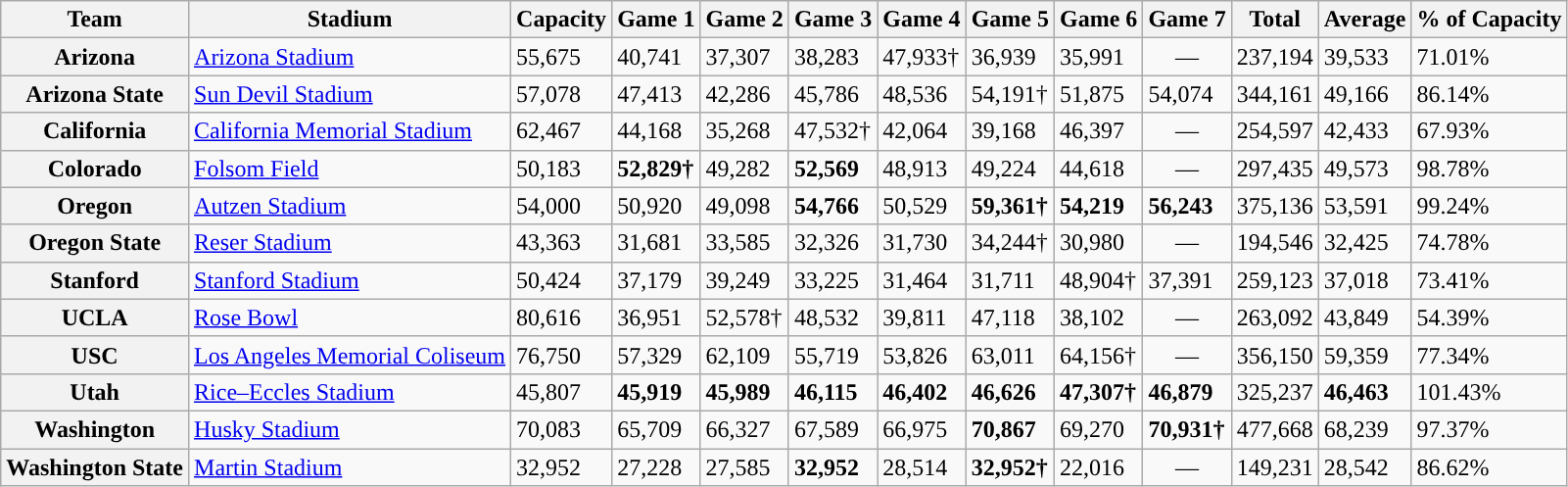<table class="wikitable">
<tr>
<th>Team</th>
<th>Stadium</th>
<th>Capacity</th>
<th>Game 1</th>
<th>Game 2</th>
<th>Game 3</th>
<th>Game 4</th>
<th>Game 5</th>
<th>Game 6</th>
<th>Game 7</th>
<th>Total</th>
<th>Average</th>
<th>% of Capacity</th>
</tr>
<tr>
<th>Arizona</th>
<td><a href='#'>Arizona Stadium</a></td>
<td>55,675</td>
<td>40,741</td>
<td>37,307</td>
<td>38,283</td>
<td>47,933†</td>
<td>36,939</td>
<td>35,991</td>
<td style="text-align:center;">—</td>
<td>237,194</td>
<td>39,533</td>
<td>71.01%</td>
</tr>
<tr>
<th>Arizona State</th>
<td><a href='#'>Sun Devil Stadium</a></td>
<td>57,078</td>
<td>47,413</td>
<td>42,286</td>
<td>45,786</td>
<td>48,536</td>
<td>54,191†</td>
<td>51,875</td>
<td>54,074</td>
<td>344,161</td>
<td>49,166</td>
<td>86.14%</td>
</tr>
<tr>
<th>California</th>
<td><a href='#'>California Memorial Stadium</a></td>
<td>62,467</td>
<td>44,168</td>
<td>35,268</td>
<td>47,532†</td>
<td>42,064</td>
<td>39,168</td>
<td>46,397</td>
<td style="text-align:center;">—</td>
<td>254,597</td>
<td>42,433</td>
<td>67.93%</td>
</tr>
<tr>
<th>Colorado</th>
<td><a href='#'>Folsom Field</a></td>
<td>50,183</td>
<td><strong>52,829†</strong></td>
<td>49,282</td>
<td><strong>52,569</strong></td>
<td>48,913</td>
<td>49,224</td>
<td>44,618</td>
<td style="text-align:center;">—</td>
<td>297,435</td>
<td>49,573</td>
<td>98.78%</td>
</tr>
<tr>
<th>Oregon</th>
<td><a href='#'>Autzen Stadium</a></td>
<td>54,000</td>
<td>50,920</td>
<td>49,098</td>
<td><strong>54,766</strong></td>
<td>50,529</td>
<td><strong>59,361†</strong></td>
<td><strong>54,219</strong></td>
<td><strong>56,243</strong></td>
<td>375,136</td>
<td>53,591</td>
<td>99.24%</td>
</tr>
<tr>
<th>Oregon State</th>
<td><a href='#'>Reser Stadium</a></td>
<td>43,363</td>
<td>31,681</td>
<td>33,585</td>
<td>32,326</td>
<td>31,730</td>
<td>34,244†</td>
<td>30,980</td>
<td style="text-align:center;">—</td>
<td>194,546</td>
<td>32,425</td>
<td>74.78%</td>
</tr>
<tr>
<th>Stanford</th>
<td><a href='#'>Stanford Stadium</a></td>
<td>50,424</td>
<td>37,179</td>
<td>39,249</td>
<td>33,225</td>
<td>31,464</td>
<td>31,711</td>
<td>48,904†</td>
<td>37,391</td>
<td>259,123</td>
<td>37,018</td>
<td>73.41%</td>
</tr>
<tr>
<th>UCLA</th>
<td><a href='#'>Rose Bowl</a></td>
<td>80,616</td>
<td>36,951</td>
<td>52,578†</td>
<td>48,532</td>
<td>39,811</td>
<td>47,118</td>
<td>38,102</td>
<td style="text-align:center;">—</td>
<td>263,092</td>
<td>43,849</td>
<td>54.39%</td>
</tr>
<tr>
<th>USC</th>
<td><a href='#'>Los Angeles Memorial Coliseum</a></td>
<td>76,750</td>
<td>57,329</td>
<td>62,109</td>
<td>55,719</td>
<td>53,826</td>
<td>63,011</td>
<td>64,156†</td>
<td style="text-align:center;">—</td>
<td>356,150</td>
<td>59,359</td>
<td>77.34%</td>
</tr>
<tr>
<th>Utah</th>
<td><a href='#'>Rice–Eccles Stadium</a></td>
<td>45,807</td>
<td><strong>45,919</strong></td>
<td><strong>45,989</strong></td>
<td><strong>46,115</strong></td>
<td><strong>46,402</strong></td>
<td><strong>46,626</strong></td>
<td><strong>47,307†</strong></td>
<td><strong>46,879</strong></td>
<td>325,237</td>
<td><strong>46,463</strong></td>
<td>101.43%</td>
</tr>
<tr>
<th>Washington</th>
<td><a href='#'>Husky Stadium</a></td>
<td>70,083</td>
<td>65,709</td>
<td>66,327</td>
<td>67,589</td>
<td>66,975</td>
<td><strong>70,867</strong></td>
<td>69,270</td>
<td><strong>70,931†</strong></td>
<td>477,668</td>
<td>68,239</td>
<td>97.37%</td>
</tr>
<tr>
<th>Washington State</th>
<td><a href='#'>Martin Stadium</a></td>
<td>32,952</td>
<td>27,228</td>
<td>27,585</td>
<td><strong>32,952</strong></td>
<td>28,514</td>
<td><strong>32,952†</strong></td>
<td>22,016</td>
<td style="text-align:center;">—</td>
<td>149,231</td>
<td>28,542</td>
<td>86.62%</td>
</tr>
</table>
